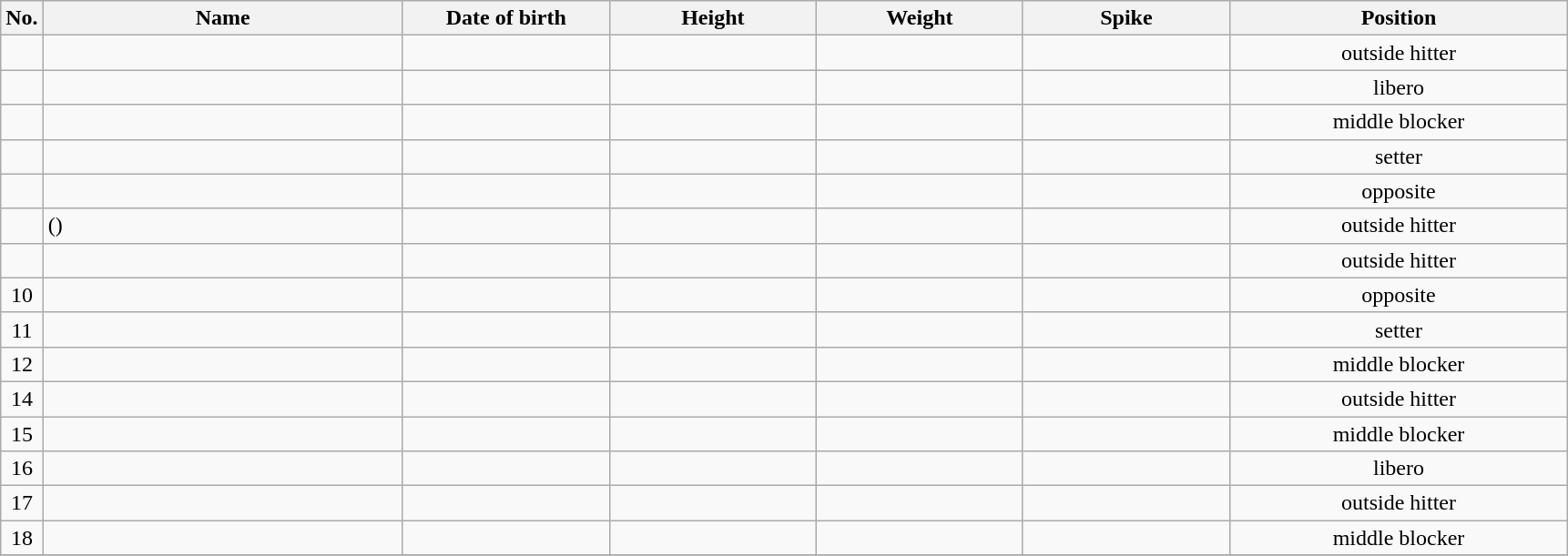<table class="wikitable sortable" style="font-size:100%; text-align:center;">
<tr>
<th>No.</th>
<th style="width:16em">Name</th>
<th style="width:9em">Date of birth</th>
<th style="width:9em">Height</th>
<th style="width:9em">Weight</th>
<th style="width:9em">Spike</th>
<th style="width:15em">Position</th>
</tr>
<tr>
<td></td>
<td align=left> </td>
<td align=right></td>
<td></td>
<td></td>
<td></td>
<td>outside hitter</td>
</tr>
<tr>
<td></td>
<td align=left> </td>
<td align=right></td>
<td></td>
<td></td>
<td></td>
<td>libero</td>
</tr>
<tr>
<td></td>
<td align=left> </td>
<td align=right></td>
<td></td>
<td></td>
<td></td>
<td>middle blocker</td>
</tr>
<tr>
<td></td>
<td align=left> </td>
<td align=right></td>
<td></td>
<td></td>
<td></td>
<td>setter</td>
</tr>
<tr>
<td></td>
<td align=left> </td>
<td align=right></td>
<td></td>
<td></td>
<td></td>
<td>opposite</td>
</tr>
<tr>
<td></td>
<td align=left>  ()</td>
<td align=right></td>
<td></td>
<td></td>
<td></td>
<td>outside hitter</td>
</tr>
<tr>
<td></td>
<td align=left> </td>
<td align=right></td>
<td></td>
<td></td>
<td></td>
<td>outside hitter</td>
</tr>
<tr>
<td>10</td>
<td align=left> </td>
<td align=right></td>
<td></td>
<td></td>
<td></td>
<td>opposite</td>
</tr>
<tr>
<td>11</td>
<td align=left> </td>
<td align=right></td>
<td></td>
<td></td>
<td></td>
<td>setter</td>
</tr>
<tr>
<td>12</td>
<td align=left> </td>
<td align=right></td>
<td></td>
<td></td>
<td></td>
<td>middle blocker</td>
</tr>
<tr>
<td>14</td>
<td align=left> </td>
<td align=right></td>
<td></td>
<td></td>
<td></td>
<td>outside hitter</td>
</tr>
<tr>
<td>15</td>
<td align=left> </td>
<td align=right></td>
<td></td>
<td></td>
<td></td>
<td>middle blocker</td>
</tr>
<tr>
<td>16</td>
<td align=left> </td>
<td align=right></td>
<td></td>
<td></td>
<td></td>
<td>libero</td>
</tr>
<tr>
<td>17</td>
<td align=left> </td>
<td align=right></td>
<td></td>
<td></td>
<td></td>
<td>outside hitter</td>
</tr>
<tr>
<td>18</td>
<td align=left> </td>
<td align=right></td>
<td></td>
<td></td>
<td></td>
<td>middle blocker</td>
</tr>
<tr>
</tr>
</table>
